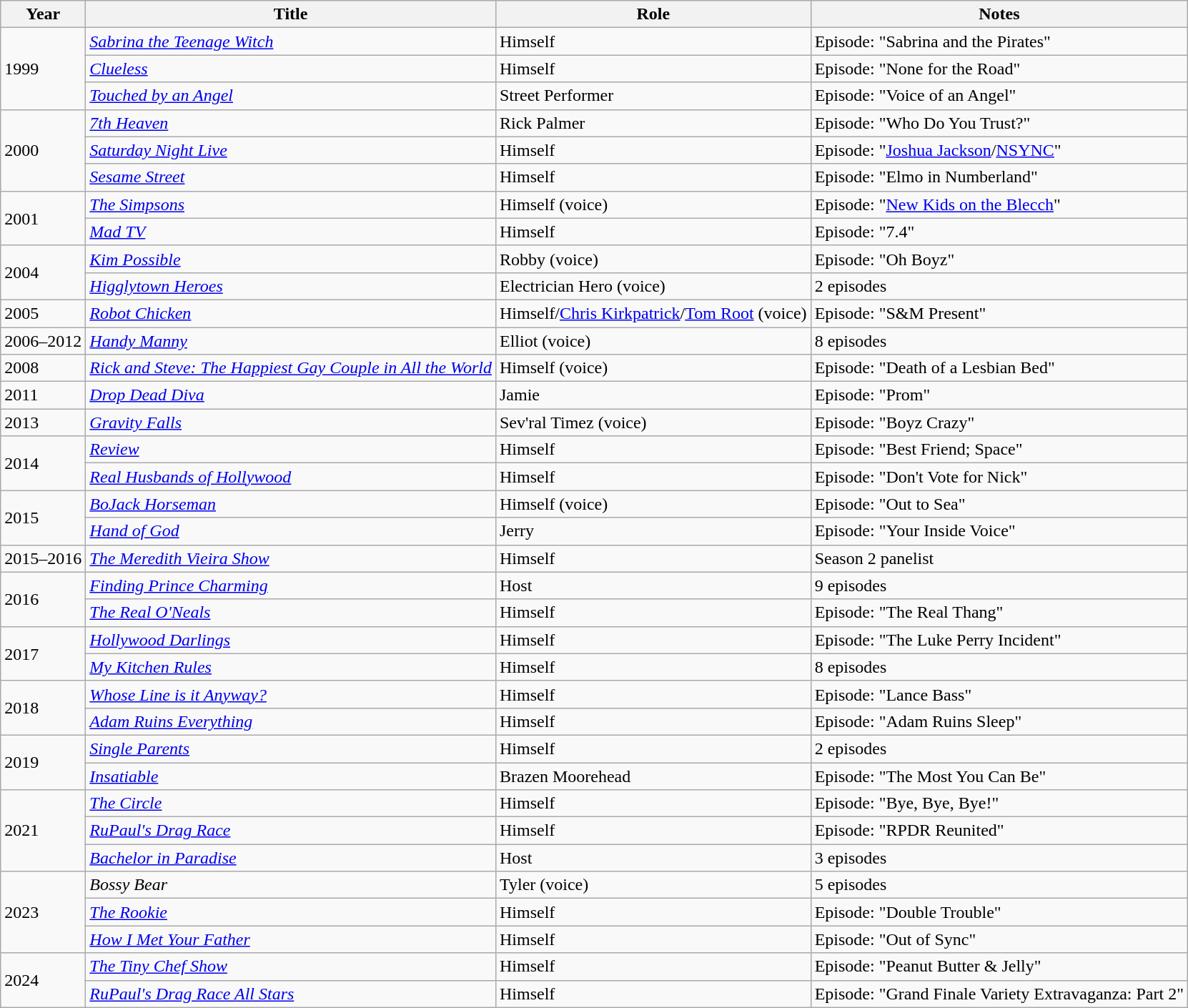<table class="wikitable">
<tr>
<th>Year</th>
<th>Title</th>
<th>Role</th>
<th>Notes</th>
</tr>
<tr>
<td rowspan="3">1999</td>
<td><em><a href='#'>Sabrina the Teenage Witch</a></em></td>
<td>Himself</td>
<td>Episode: "Sabrina and the Pirates"</td>
</tr>
<tr>
<td><em><a href='#'>Clueless</a></em></td>
<td>Himself</td>
<td>Episode: "None for the Road"</td>
</tr>
<tr>
<td><em><a href='#'>Touched by an Angel</a></em></td>
<td>Street Performer</td>
<td>Episode: "Voice of an Angel"</td>
</tr>
<tr>
<td rowspan="3">2000</td>
<td><em><a href='#'>7th Heaven</a></em></td>
<td>Rick Palmer</td>
<td>Episode: "Who Do You Trust?"</td>
</tr>
<tr>
<td><em><a href='#'>Saturday Night Live</a></em></td>
<td>Himself</td>
<td>Episode: "<a href='#'>Joshua Jackson</a>/<a href='#'>NSYNC</a>"</td>
</tr>
<tr>
<td><em><a href='#'>Sesame Street</a></em></td>
<td>Himself</td>
<td>Episode: "Elmo in Numberland"</td>
</tr>
<tr>
<td rowspan="2">2001</td>
<td><em><a href='#'>The Simpsons</a></em></td>
<td>Himself (voice)</td>
<td>Episode: "<a href='#'>New Kids on the Blecch</a>"</td>
</tr>
<tr>
<td><em><a href='#'>Mad TV</a></em></td>
<td>Himself</td>
<td>Episode: "7.4"</td>
</tr>
<tr>
<td rowspan="2">2004</td>
<td><em><a href='#'>Kim Possible</a></em></td>
<td>Robby (voice)</td>
<td>Episode: "Oh Boyz"</td>
</tr>
<tr>
<td><em><a href='#'>Higglytown Heroes</a></em></td>
<td>Electrician Hero (voice)</td>
<td>2 episodes</td>
</tr>
<tr>
<td>2005</td>
<td><em><a href='#'>Robot Chicken</a></em></td>
<td>Himself/<a href='#'>Chris Kirkpatrick</a>/<a href='#'>Tom Root</a> (voice)</td>
<td>Episode: "S&M Present"</td>
</tr>
<tr>
<td>2006–2012</td>
<td><em><a href='#'>Handy Manny</a></em></td>
<td>Elliot (voice)</td>
<td>8 episodes</td>
</tr>
<tr>
<td>2008</td>
<td><a href='#'><em>Rick and Steve: The Happiest Gay Couple in All the World</em></a></td>
<td>Himself (voice)</td>
<td>Episode: "Death of a Lesbian Bed"</td>
</tr>
<tr>
<td>2011</td>
<td><em><a href='#'>Drop Dead Diva</a></em></td>
<td>Jamie</td>
<td>Episode: "Prom"</td>
</tr>
<tr>
<td>2013</td>
<td><em><a href='#'>Gravity Falls</a></em></td>
<td>Sev'ral Timez (voice)</td>
<td>Episode: "Boyz Crazy"</td>
</tr>
<tr>
<td rowspan="2">2014</td>
<td><em><a href='#'>Review</a></em></td>
<td>Himself</td>
<td>Episode: "Best Friend; Space"</td>
</tr>
<tr>
<td><em><a href='#'>Real Husbands of Hollywood</a></em></td>
<td>Himself</td>
<td>Episode: "Don't Vote for Nick"</td>
</tr>
<tr>
<td rowspan="2">2015</td>
<td><em><a href='#'>BoJack Horseman</a></em></td>
<td>Himself (voice)</td>
<td>Episode: "Out to Sea"</td>
</tr>
<tr>
<td><em><a href='#'>Hand of God</a></em></td>
<td>Jerry</td>
<td>Episode: "Your Inside Voice"</td>
</tr>
<tr>
<td>2015–2016</td>
<td><em><a href='#'>The Meredith Vieira Show</a></em></td>
<td>Himself</td>
<td>Season 2 panelist</td>
</tr>
<tr>
<td rowspan="2">2016</td>
<td><em><a href='#'>Finding Prince Charming</a></em></td>
<td>Host</td>
<td>9 episodes</td>
</tr>
<tr>
<td><em><a href='#'>The Real O'Neals</a></em></td>
<td>Himself</td>
<td>Episode: "The Real Thang"</td>
</tr>
<tr>
<td rowspan="2">2017</td>
<td><em><a href='#'>Hollywood Darlings</a></em></td>
<td>Himself</td>
<td>Episode: "The Luke Perry Incident"</td>
</tr>
<tr>
<td><em><a href='#'>My Kitchen Rules</a></em></td>
<td>Himself</td>
<td>8 episodes</td>
</tr>
<tr>
<td rowspan="2">2018</td>
<td><em><a href='#'>Whose Line is it Anyway?</a></em></td>
<td>Himself</td>
<td>Episode: "Lance Bass"</td>
</tr>
<tr>
<td><em><a href='#'>Adam Ruins Everything</a></em></td>
<td>Himself</td>
<td>Episode: "Adam Ruins Sleep"</td>
</tr>
<tr>
<td rowspan="2">2019</td>
<td><em><a href='#'>Single Parents</a></em></td>
<td>Himself</td>
<td>2 episodes</td>
</tr>
<tr>
<td><em><a href='#'>Insatiable</a></em></td>
<td>Brazen Moorehead</td>
<td>Episode: "The Most You Can Be"</td>
</tr>
<tr>
<td rowspan="3">2021</td>
<td><em><a href='#'>The Circle</a></em></td>
<td>Himself</td>
<td>Episode: "Bye, Bye, Bye!"</td>
</tr>
<tr>
<td><em><a href='#'>RuPaul's Drag Race</a></em></td>
<td>Himself</td>
<td>Episode: "RPDR Reunited"</td>
</tr>
<tr>
<td><em><a href='#'>Bachelor in Paradise</a></em></td>
<td>Host</td>
<td>3 episodes</td>
</tr>
<tr>
<td rowspan="3">2023</td>
<td><em>Bossy Bear</em></td>
<td>Tyler (voice)</td>
<td>5 episodes</td>
</tr>
<tr>
<td><em><a href='#'>The Rookie</a></em></td>
<td>Himself</td>
<td>Episode: "Double Trouble"</td>
</tr>
<tr>
<td><em><a href='#'>How I Met Your Father</a></em></td>
<td>Himself</td>
<td>Episode: "Out of Sync"</td>
</tr>
<tr>
<td rowspan="2">2024</td>
<td><em><a href='#'>The Tiny Chef Show</a></em></td>
<td>Himself</td>
<td>Episode: "Peanut Butter & Jelly"</td>
</tr>
<tr>
<td><em><a href='#'>RuPaul's Drag Race All Stars</a></em></td>
<td>Himself</td>
<td>Episode: "Grand Finale Variety Extravaganza: Part 2"</td>
</tr>
</table>
